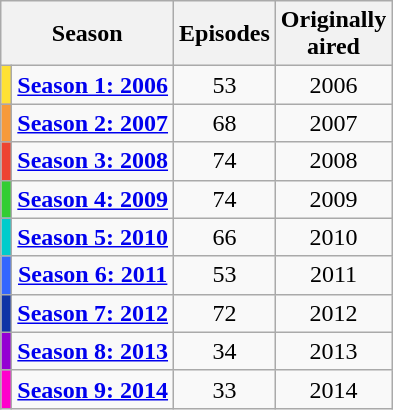<table class="wikitable" style="text-align:center">
<tr>
<th colspan=2>Season</th>
<th>Episodes</th>
<th>Originally<br>aired</th>
</tr>
<tr>
<td bgcolor="#FFE135"></td>
<td><strong><a href='#'>Season 1: 2006</a></strong></td>
<td>53</td>
<td>2006</td>
</tr>
<tr>
<td bgcolor="#F79A3A"></td>
<td><strong><a href='#'>Season 2: 2007</a></strong></td>
<td>68</td>
<td>2007</td>
</tr>
<tr>
<td bgcolor="#ED4431"></td>
<td><strong><a href='#'>Season 3: 2008</a></strong></td>
<td>74</td>
<td>2008</td>
</tr>
<tr>
<td bgcolor="#32CD32"></td>
<td><strong><a href='#'>Season 4: 2009</a></strong></td>
<td>74</td>
<td>2009</td>
</tr>
<tr>
<td bgcolor="00CCCC"></td>
<td><strong><a href='#'>Season 5: 2010</a></strong></td>
<td>66</td>
<td>2010</td>
</tr>
<tr>
<td bgcolor="#3366FF"></td>
<td><strong><a href='#'>Season 6: 2011</a></strong></td>
<td>53</td>
<td>2011</td>
</tr>
<tr>
<td bgcolor="#1034A6"></td>
<td><strong><a href='#'>Season 7: 2012</a></strong></td>
<td>72</td>
<td>2012</td>
</tr>
<tr>
<td bgcolor="94 00 D3"></td>
<td><strong><a href='#'>Season 8: 2013</a></strong></td>
<td>34</td>
<td>2013</td>
</tr>
<tr>
<td bgcolor="FF00CC"></td>
<td><strong><a href='#'>Season 9: 2014</a></strong></td>
<td>33</td>
<td>2014</td>
</tr>
</table>
